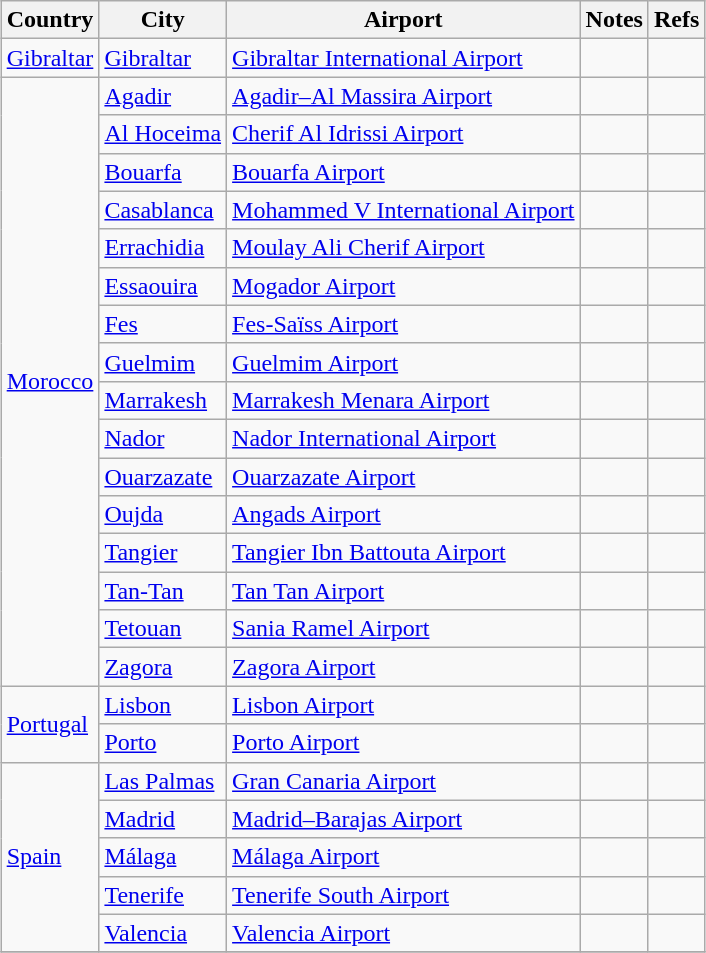<table class="sortable wikitable" style="margin: 1em auto;">
<tr>
<th>Country</th>
<th>City</th>
<th>Airport</th>
<th>Notes</th>
<th>Refs</th>
</tr>
<tr>
<td><a href='#'>Gibraltar</a></td>
<td><a href='#'>Gibraltar</a></td>
<td><a href='#'>Gibraltar International Airport</a></td>
<td></td>
<td></td>
</tr>
<tr>
<td rowspan="16"><a href='#'>Morocco</a></td>
<td><a href='#'>Agadir</a></td>
<td><a href='#'>Agadir–Al Massira Airport</a></td>
<td align=center></td>
<td></td>
</tr>
<tr>
<td><a href='#'>Al Hoceima</a></td>
<td><a href='#'>Cherif Al Idrissi Airport</a></td>
<td align=center></td>
<td></td>
</tr>
<tr>
<td><a href='#'>Bouarfa</a></td>
<td><a href='#'>Bouarfa Airport</a></td>
<td></td>
<td></td>
</tr>
<tr>
<td><a href='#'>Casablanca</a></td>
<td><a href='#'>Mohammed V International Airport</a></td>
<td></td>
<td></td>
</tr>
<tr>
<td><a href='#'>Errachidia</a></td>
<td><a href='#'>Moulay Ali Cherif Airport</a></td>
<td></td>
<td align=center></td>
</tr>
<tr>
<td><a href='#'>Essaouira</a></td>
<td><a href='#'>Mogador Airport</a></td>
<td></td>
<td align=center></td>
</tr>
<tr>
<td><a href='#'>Fes</a></td>
<td><a href='#'>Fes-Saïss Airport</a></td>
<td align=center></td>
<td></td>
</tr>
<tr>
<td><a href='#'>Guelmim</a></td>
<td><a href='#'>Guelmim Airport</a></td>
<td align=center></td>
<td></td>
</tr>
<tr>
<td><a href='#'>Marrakesh</a></td>
<td><a href='#'>Marrakesh Menara Airport</a></td>
<td></td>
<td></td>
</tr>
<tr>
<td><a href='#'>Nador</a></td>
<td><a href='#'>Nador International Airport</a></td>
<td></td>
<td align=center></td>
</tr>
<tr>
<td><a href='#'>Ouarzazate</a></td>
<td><a href='#'>Ouarzazate Airport</a></td>
<td align=center></td>
<td></td>
</tr>
<tr>
<td><a href='#'>Oujda</a></td>
<td><a href='#'>Angads Airport</a></td>
<td></td>
<td align=center></td>
</tr>
<tr>
<td><a href='#'>Tangier</a></td>
<td><a href='#'>Tangier Ibn Battouta Airport</a></td>
<td></td>
<td></td>
</tr>
<tr>
<td><a href='#'>Tan-Tan</a></td>
<td><a href='#'>Tan Tan Airport</a></td>
<td align=center></td>
<td align=center></td>
</tr>
<tr>
<td><a href='#'>Tetouan</a></td>
<td><a href='#'>Sania Ramel Airport</a></td>
<td align=center></td>
<td></td>
</tr>
<tr>
<td><a href='#'>Zagora</a></td>
<td><a href='#'>Zagora Airport</a></td>
<td align=center></td>
<td></td>
</tr>
<tr>
<td rowspan="2"><a href='#'>Portugal</a></td>
<td><a href='#'>Lisbon</a></td>
<td><a href='#'>Lisbon Airport</a></td>
<td></td>
<td align=center></td>
</tr>
<tr>
<td><a href='#'>Porto</a></td>
<td><a href='#'>Porto Airport</a></td>
<td></td>
<td align=center></td>
</tr>
<tr>
<td rowspan="5"><a href='#'>Spain</a></td>
<td><a href='#'>Las Palmas</a></td>
<td><a href='#'>Gran Canaria Airport</a></td>
<td align=center></td>
<td align=center></td>
</tr>
<tr>
<td><a href='#'>Madrid</a></td>
<td><a href='#'>Madrid–Barajas Airport</a></td>
<td></td>
<td align=center></td>
</tr>
<tr>
<td><a href='#'>Málaga</a></td>
<td><a href='#'>Málaga Airport</a></td>
<td align=center></td>
<td align=center></td>
</tr>
<tr>
<td><a href='#'>Tenerife</a></td>
<td><a href='#'>Tenerife South Airport</a></td>
<td></td>
<td align=center></td>
</tr>
<tr>
<td><a href='#'>Valencia</a></td>
<td><a href='#'>Valencia Airport</a></td>
<td align=center></td>
<td align=center></td>
</tr>
<tr>
</tr>
</table>
